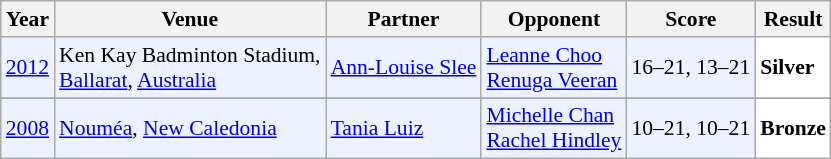<table class="sortable wikitable" style="font-size: 90%;">
<tr>
<th>Year</th>
<th>Venue</th>
<th>Partner</th>
<th>Opponent</th>
<th>Score</th>
<th>Result</th>
</tr>
<tr style="background:#ECF2FF">
<td align="center"><a href='#'>2012</a></td>
<td align="left">Ken Kay Badminton Stadium,<br><a href='#'>Ballarat</a>, <a href='#'>Australia</a></td>
<td align="left"> <a href='#'>Ann-Louise Slee</a></td>
<td align="left"> <a href='#'>Leanne Choo</a><br> <a href='#'>Renuga Veeran</a></td>
<td align="left">16–21, 13–21</td>
<td style="text-align:left; background:white"> <strong>Silver</strong></td>
</tr>
<tr>
</tr>
<tr style="background:#ECF2FF">
<td align="center"><a href='#'>2008</a></td>
<td align="left"><a href='#'>Nouméa</a>, <a href='#'>New Caledonia</a></td>
<td align="left"> <a href='#'>Tania Luiz</a></td>
<td align="left"> <a href='#'>Michelle Chan</a><br> <a href='#'>Rachel Hindley</a></td>
<td align="left">10–21, 10–21</td>
<td style="text-align:left; background:white"> <strong>Bronze</strong></td>
</tr>
</table>
